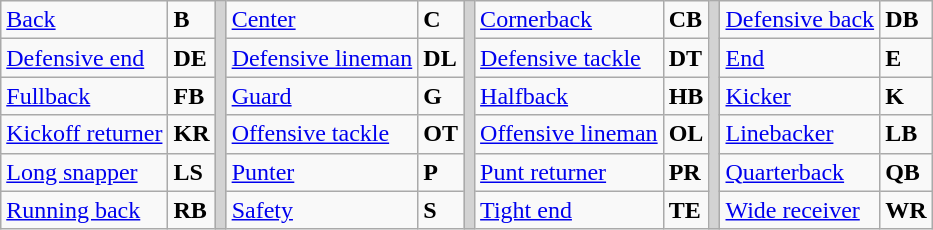<table class="wikitable">
<tr>
<td><a href='#'>Back</a></td>
<td><strong>B</strong></td>
<td rowSpan="6" style="background-color:lightgrey;"></td>
<td><a href='#'>Center</a></td>
<td><strong>C</strong></td>
<td rowSpan="6" style="background-color:lightgrey;"></td>
<td><a href='#'>Cornerback</a></td>
<td><strong>CB</strong></td>
<td rowSpan="6" style="background-color:lightgrey;"></td>
<td><a href='#'>Defensive back</a></td>
<td><strong>DB</strong></td>
</tr>
<tr>
<td><a href='#'>Defensive end</a></td>
<td><strong>DE</strong></td>
<td><a href='#'>Defensive lineman</a></td>
<td><strong>DL</strong></td>
<td><a href='#'>Defensive tackle</a></td>
<td><strong>DT</strong></td>
<td><a href='#'>End</a></td>
<td><strong>E</strong></td>
</tr>
<tr>
<td><a href='#'>Fullback</a></td>
<td><strong>FB</strong></td>
<td><a href='#'>Guard</a></td>
<td><strong>G</strong></td>
<td><a href='#'>Halfback</a></td>
<td><strong>HB</strong></td>
<td><a href='#'>Kicker</a></td>
<td><strong>K</strong></td>
</tr>
<tr>
<td><a href='#'>Kickoff returner</a></td>
<td><strong>KR</strong></td>
<td><a href='#'>Offensive tackle</a></td>
<td><strong>OT</strong></td>
<td><a href='#'>Offensive lineman</a></td>
<td><strong>OL</strong></td>
<td><a href='#'>Linebacker</a></td>
<td><strong>LB</strong></td>
</tr>
<tr>
<td><a href='#'>Long snapper</a></td>
<td><strong>LS</strong></td>
<td><a href='#'>Punter</a></td>
<td><strong>P</strong></td>
<td><a href='#'>Punt returner</a></td>
<td><strong>PR</strong></td>
<td><a href='#'>Quarterback</a></td>
<td><strong>QB</strong></td>
</tr>
<tr>
<td><a href='#'>Running back</a></td>
<td><strong>RB</strong></td>
<td><a href='#'>Safety</a></td>
<td><strong>S</strong></td>
<td><a href='#'>Tight end</a></td>
<td><strong>TE</strong></td>
<td><a href='#'>Wide receiver</a></td>
<td><strong>WR</strong></td>
</tr>
</table>
